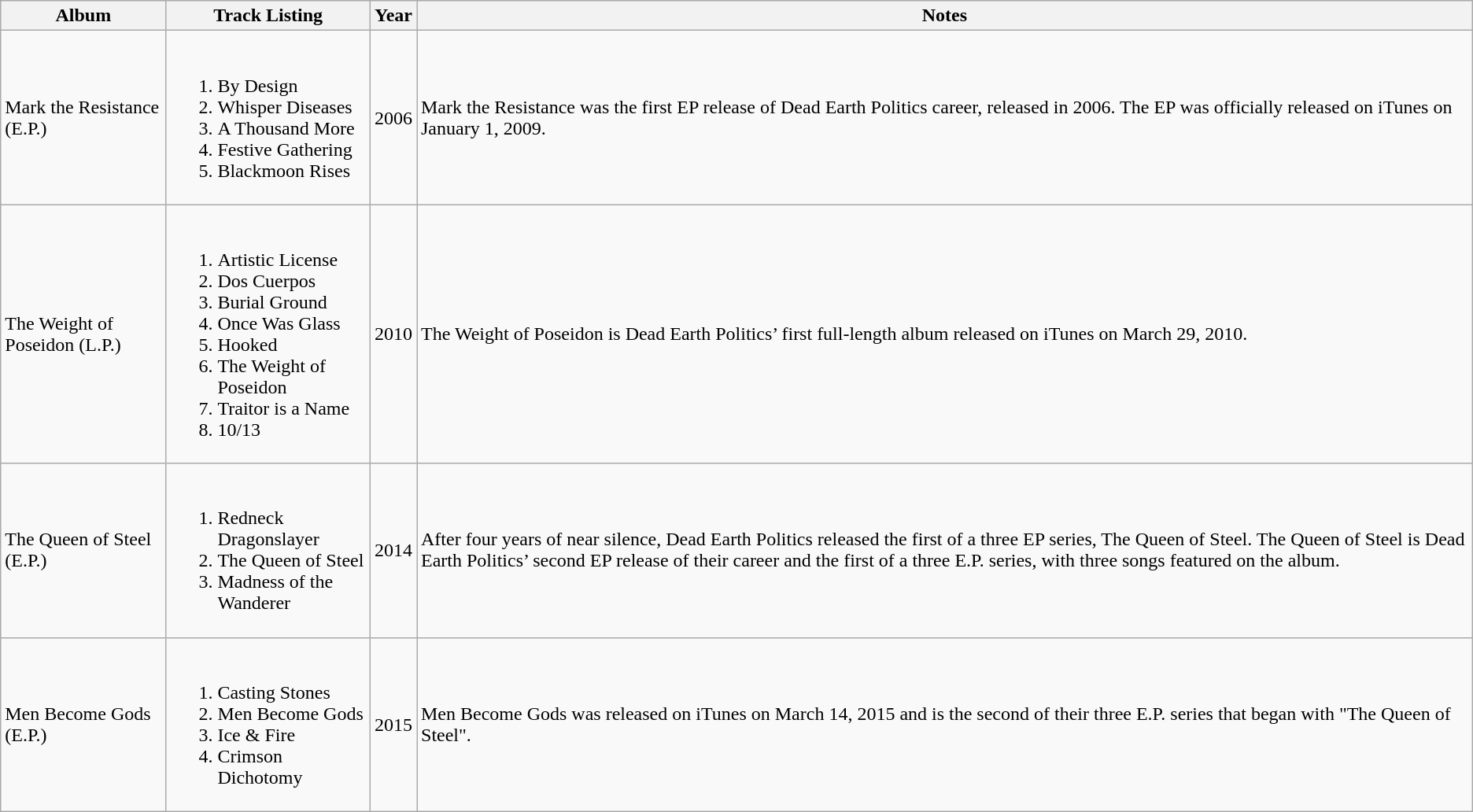<table class="wikitable">
<tr>
<th>Album</th>
<th>Track Listing</th>
<th>Year</th>
<th>Notes</th>
</tr>
<tr>
<td>Mark the Resistance (E.P.)</td>
<td><br><ol><li>By Design</li><li>Whisper Diseases</li><li>A Thousand More</li><li>Festive Gathering</li><li>Blackmoon Rises</li></ol></td>
<td>2006</td>
<td>Mark the Resistance was the first EP release of Dead Earth Politics career, released in 2006. The EP was officially released on iTunes on January 1, 2009.</td>
</tr>
<tr>
<td>The Weight of Poseidon (L.P.)</td>
<td><br><ol><li>Artistic License</li><li>Dos Cuerpos</li><li>Burial Ground</li><li>Once Was Glass</li><li>Hooked</li><li>The Weight of Poseidon</li><li>Traitor is a Name</li><li>10/13</li></ol></td>
<td>2010</td>
<td>The Weight of Poseidon is Dead Earth Politics’ first full-length album released on iTunes on March 29, 2010.</td>
</tr>
<tr>
<td>The Queen of Steel (E.P.)</td>
<td><br><ol><li>Redneck Dragonslayer</li><li>The Queen of Steel</li><li>Madness of the Wanderer</li></ol></td>
<td>2014</td>
<td>After four years of near silence, Dead Earth Politics released the first of a three EP series, The Queen of Steel. The Queen of Steel is Dead Earth Politics’ second EP release of their career and the first of a three E.P. series, with three songs featured on the album.</td>
</tr>
<tr>
<td>Men Become Gods (E.P.)</td>
<td><br><ol><li>Casting Stones</li><li>Men Become Gods</li><li>Ice & Fire</li><li>Crimson Dichotomy</li></ol></td>
<td>2015</td>
<td>Men Become Gods was released on iTunes on March 14, 2015 and is the second of their three E.P. series that began with "The Queen of Steel".</td>
</tr>
</table>
